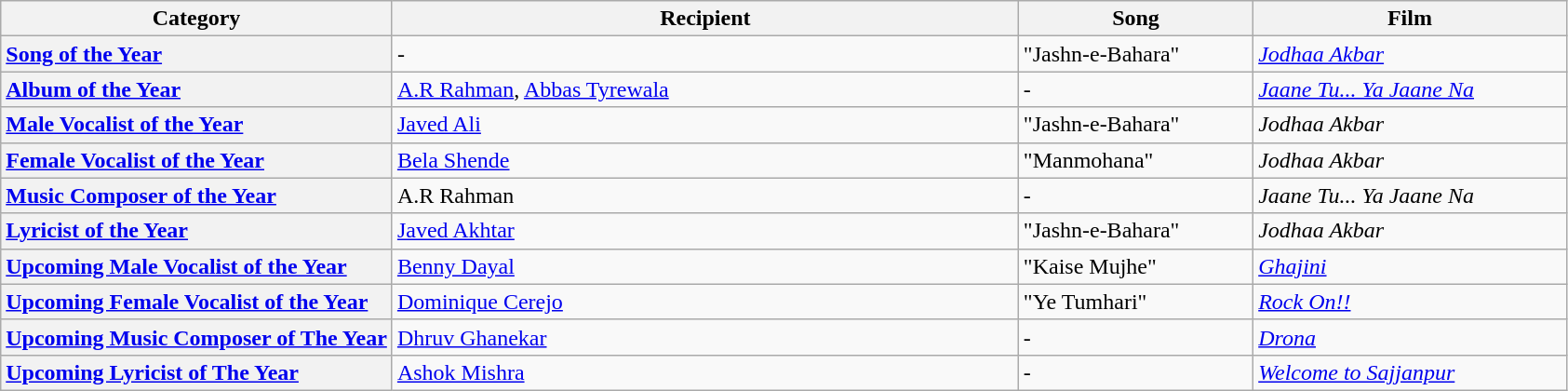<table class="wikitable">
<tr>
<th scope="col" width=25%>Category</th>
<th scope="col" width=40%>Recipient</th>
<th scope="col" width=15%>Song</th>
<th scope="col" width=20%>Film</th>
</tr>
<tr>
<th scope="row" style="text-align: left;"><a href='#'>Song of the Year</a></th>
<td>-</td>
<td>"Jashn-e-Bahara"</td>
<td><em><a href='#'>Jodhaa Akbar</a></em></td>
</tr>
<tr>
<th scope="row" style="text-align: left;"><a href='#'>Album of the Year</a></th>
<td><a href='#'>A.R Rahman</a>, <a href='#'>Abbas Tyrewala</a></td>
<td>-</td>
<td><em><a href='#'>Jaane Tu... Ya Jaane Na</a></em></td>
</tr>
<tr>
<th scope="row" style="text-align: left;"><a href='#'>Male Vocalist of the Year</a></th>
<td><a href='#'>Javed Ali</a></td>
<td>"Jashn-e-Bahara"</td>
<td><em>Jodhaa Akbar</em></td>
</tr>
<tr>
<th scope="row" style="text-align: left;"><a href='#'>Female Vocalist of the Year</a></th>
<td><a href='#'>Bela Shende</a></td>
<td>"Manmohana"</td>
<td><em>Jodhaa Akbar</em></td>
</tr>
<tr>
<th scope="row" style="text-align: left;"><a href='#'>Music Composer of the Year</a></th>
<td>A.R Rahman</td>
<td>-</td>
<td><em>Jaane Tu... Ya Jaane Na</em></td>
</tr>
<tr>
<th scope="row" style="text-align: left;"><a href='#'>Lyricist of the Year</a></th>
<td><a href='#'>Javed Akhtar</a></td>
<td>"Jashn-e-Bahara"</td>
<td><em>Jodhaa Akbar</em></td>
</tr>
<tr>
<th scope="row" style="text-align: left;"><a href='#'>Upcoming Male Vocalist of the Year</a></th>
<td><a href='#'>Benny Dayal</a></td>
<td>"Kaise Mujhe"</td>
<td><em><a href='#'>Ghajini</a></em></td>
</tr>
<tr>
<th scope="row" style="text-align: left;"><a href='#'>Upcoming Female Vocalist of the Year</a></th>
<td><a href='#'>Dominique Cerejo</a></td>
<td>"Ye Tumhari"</td>
<td><em><a href='#'>Rock On!!</a></em></td>
</tr>
<tr>
<th scope="row" style="text-align: left;"><a href='#'>Upcoming Music Composer of The Year</a></th>
<td><a href='#'>Dhruv Ghanekar</a></td>
<td>-</td>
<td><em><a href='#'>Drona</a></em></td>
</tr>
<tr>
<th scope="row" style="text-align: left;"><a href='#'>Upcoming Lyricist of The Year</a></th>
<td><a href='#'>Ashok Mishra</a></td>
<td>-</td>
<td><em><a href='#'>Welcome to Sajjanpur</a></em></td>
</tr>
</table>
